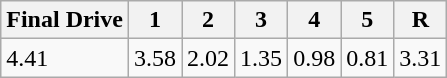<table class=wikitable>
<tr>
<th>Final Drive</th>
<th>1</th>
<th>2</th>
<th>3</th>
<th>4</th>
<th>5</th>
<th>R</th>
</tr>
<tr>
<td rowspan=2>4.41</td>
<td rowspan=2>3.58</td>
<td rowspan=2>2.02</td>
<td rowspan=2>1.35</td>
<td rowspan=2>0.98</td>
<td rowspan=2>0.81</td>
<td rowspan=2>3.31</td>
</tr>
</table>
